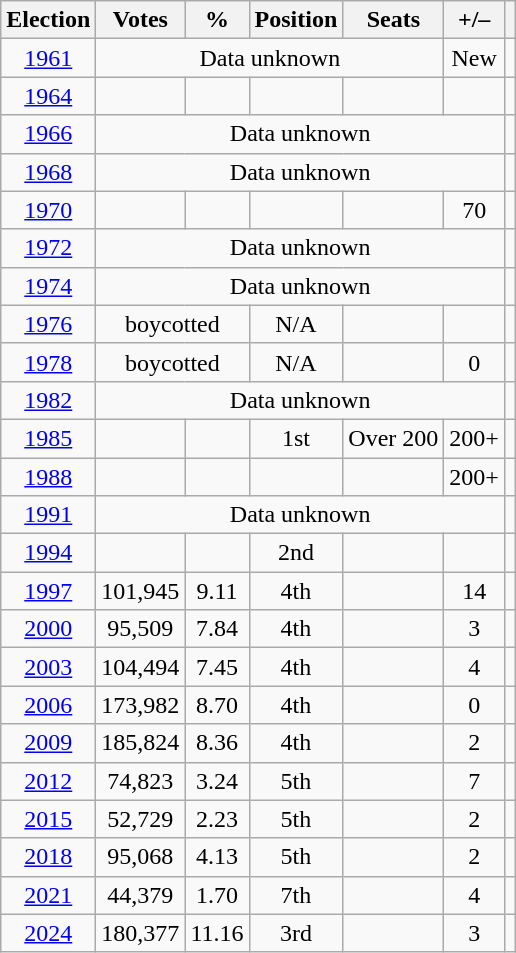<table class="wikitable" style="text-align:center">
<tr>
<th>Election</th>
<th scope="col">Votes</th>
<th scope="col">%</th>
<th>Position</th>
<th scope="col">Seats</th>
<th>+/–</th>
<th></th>
</tr>
<tr>
<td><a href='#'>1961</a></td>
<td colspan="4">Data unknown</td>
<td>New</td>
<td></td>
</tr>
<tr>
<td><a href='#'>1964</a></td>
<td></td>
<td></td>
<td></td>
<td></td>
<td></td>
<td></td>
</tr>
<tr>
<td><a href='#'>1966</a></td>
<td colspan="5">Data unknown</td>
<td></td>
</tr>
<tr>
<td><a href='#'>1968</a></td>
<td colspan="5">Data unknown</td>
<td></td>
</tr>
<tr>
<td><a href='#'>1970</a></td>
<td></td>
<td></td>
<td></td>
<td></td>
<td> 70</td>
<td></td>
</tr>
<tr>
<td><a href='#'>1972</a></td>
<td colspan="5">Data unknown</td>
<td></td>
</tr>
<tr>
<td><a href='#'>1974</a></td>
<td colspan="5">Data unknown</td>
<td></td>
</tr>
<tr>
<td><a href='#'>1976</a></td>
<td colspan="2">boycotted</td>
<td>N/A</td>
<td></td>
<td></td>
<td></td>
</tr>
<tr>
<td><a href='#'>1978</a></td>
<td colspan="2">boycotted</td>
<td>N/A</td>
<td></td>
<td> 0</td>
<td></td>
</tr>
<tr>
<td><a href='#'>1982</a></td>
<td colspan="5">Data unknown</td>
<td></td>
</tr>
<tr>
<td><a href='#'>1985</a></td>
<td></td>
<td></td>
<td> 1st</td>
<td>Over 200</td>
<td> 200+</td>
<td></td>
</tr>
<tr>
<td><a href='#'>1988</a></td>
<td></td>
<td></td>
<td></td>
<td></td>
<td> 200+</td>
<td></td>
</tr>
<tr>
<td><a href='#'>1991</a></td>
<td colspan="5">Data unknown</td>
<td></td>
</tr>
<tr>
<td><a href='#'>1994</a></td>
<td></td>
<td></td>
<td>2nd</td>
<td></td>
<td></td>
<td></td>
</tr>
<tr>
<td><a href='#'>1997</a></td>
<td>101,945</td>
<td>9.11</td>
<td> 4th</td>
<td></td>
<td> 14</td>
<td></td>
</tr>
<tr>
<td><a href='#'>2000</a></td>
<td>95,509</td>
<td>7.84</td>
<td> 4th</td>
<td></td>
<td> 3</td>
<td></td>
</tr>
<tr>
<td><a href='#'>2003</a></td>
<td>104,494</td>
<td>7.45</td>
<td> 4th</td>
<td></td>
<td> 4</td>
<td></td>
</tr>
<tr>
<td><a href='#'>2006</a></td>
<td>173,982</td>
<td>8.70</td>
<td> 4th</td>
<td></td>
<td> 0</td>
<td></td>
</tr>
<tr>
<td><a href='#'>2009</a></td>
<td>185,824</td>
<td>8.36</td>
<td> 4th</td>
<td></td>
<td> 2</td>
<td></td>
</tr>
<tr>
<td><a href='#'>2012</a></td>
<td>74,823</td>
<td>3.24</td>
<td> 5th</td>
<td></td>
<td> 7</td>
<td></td>
</tr>
<tr>
<td><a href='#'>2015</a></td>
<td>52,729</td>
<td>2.23</td>
<td> 5th</td>
<td></td>
<td> 2</td>
<td></td>
</tr>
<tr>
<td><a href='#'>2018</a></td>
<td>95,068</td>
<td>4.13</td>
<td> 5th</td>
<td></td>
<td> 2</td>
<td></td>
</tr>
<tr>
<td><a href='#'>2021</a></td>
<td>44,379</td>
<td>1.70</td>
<td> 7th</td>
<td></td>
<td> 4</td>
<td></td>
</tr>
<tr>
<td><a href='#'>2024</a></td>
<td>180,377</td>
<td>11.16</td>
<td> 3rd</td>
<td></td>
<td> 3</td>
<td></td>
</tr>
</table>
